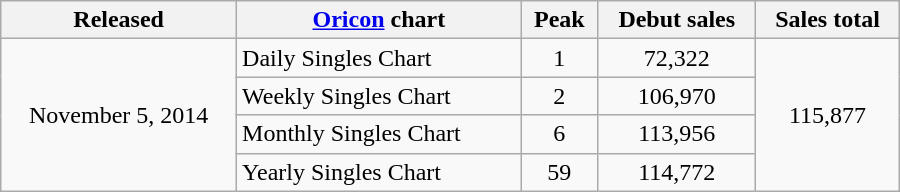<table class="wikitable" style="width:600px;">
<tr>
<th>Released</th>
<th><a href='#'>Oricon</a> chart</th>
<th>Peak</th>
<th>Debut sales</th>
<th>Sales total</th>
</tr>
<tr>
<td style="text-align:center;" rowspan="4">November 5, 2014</td>
<td align="left">Daily Singles Chart</td>
<td style="text-align:center;">1</td>
<td style="text-align:center;">72,322</td>
<td style="text-align:center;" rowspan="4">115,877</td>
</tr>
<tr>
<td align="left">Weekly Singles Chart</td>
<td style="text-align:center;">2</td>
<td style="text-align:center;">106,970</td>
</tr>
<tr>
<td align="left">Monthly Singles Chart</td>
<td style="text-align:center;">6</td>
<td style="text-align:center;">113,956</td>
</tr>
<tr>
<td align="left">Yearly Singles Chart</td>
<td style="text-align:center;">59</td>
<td style="text-align:center;">114,772</td>
</tr>
</table>
